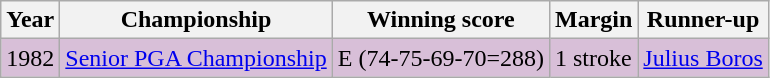<table class="wikitable">
<tr>
<th>Year</th>
<th>Championship</th>
<th>Winning score</th>
<th>Margin</th>
<th>Runner-up</th>
</tr>
<tr style="background:thistle;">
<td>1982</td>
<td><a href='#'>Senior PGA Championship</a></td>
<td>E (74-75-69-70=288)</td>
<td>1 stroke</td>
<td> <a href='#'>Julius Boros</a></td>
</tr>
</table>
